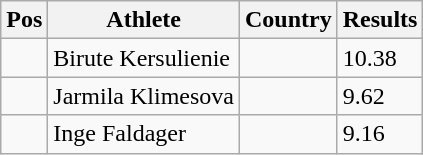<table class="wikitable">
<tr>
<th>Pos</th>
<th>Athlete</th>
<th>Country</th>
<th>Results</th>
</tr>
<tr>
<td align="center"></td>
<td>Birute Kersulienie</td>
<td></td>
<td>10.38</td>
</tr>
<tr>
<td align="center"></td>
<td>Jarmila Klimesova</td>
<td></td>
<td>9.62</td>
</tr>
<tr>
<td align="center"></td>
<td>Inge Faldager</td>
<td></td>
<td>9.16</td>
</tr>
</table>
